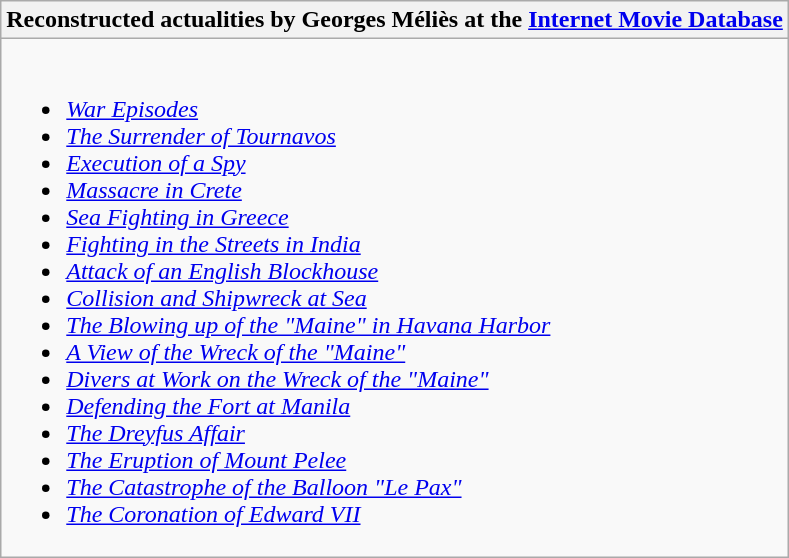<table class="wikitable collapsible collapsed">
<tr>
<th>Reconstructed actualities by Georges Méliès at the <a href='#'>Internet Movie Database</a></th>
</tr>
<tr>
<td><br><ul><li><em><a href='#'>War Episodes</a></em></li><li><em><a href='#'>The Surrender of Tournavos</a></em></li><li><em><a href='#'>Execution of a Spy</a></em></li><li><em><a href='#'>Massacre in Crete</a></em></li><li><em><a href='#'>Sea Fighting in Greece</a></em></li><li><em><a href='#'>Fighting in the Streets in India</a></em></li><li><em><a href='#'>Attack of an English Blockhouse</a></em></li><li><em><a href='#'>Collision and Shipwreck at Sea</a></em></li><li><em><a href='#'>The Blowing up of the "Maine" in Havana Harbor</a></em></li><li><em><a href='#'>A View of the Wreck of the "Maine"</a></em></li><li><em><a href='#'>Divers at Work on the Wreck of the "Maine"</a></em></li><li><em><a href='#'>Defending the Fort at Manila</a></em></li><li><em><a href='#'>The Dreyfus Affair</a></em></li><li><em><a href='#'>The Eruption of Mount Pelee</a></em></li><li><em><a href='#'>The Catastrophe of the Balloon "Le Pax"</a></em></li><li><em><a href='#'>The Coronation of Edward VII</a></em></li></ul></td>
</tr>
</table>
